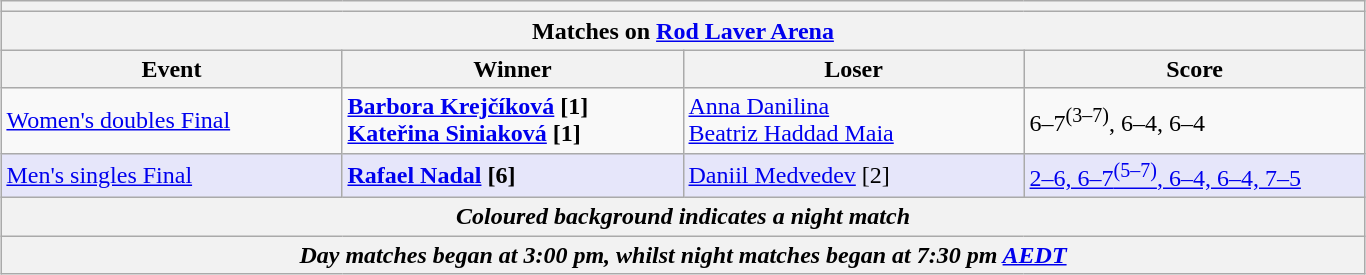<table class="wikitable collapsible uncollapsed" style="margin:auto;">
<tr>
<th colspan=4></th>
</tr>
<tr>
<th colspan=4><strong>Matches on <a href='#'>Rod Laver Arena</a></strong></th>
</tr>
<tr>
<th style="width:220px;">Event</th>
<th style="width:220px;">Winner</th>
<th style="width:220px;">Loser</th>
<th style="width:220px;">Score</th>
</tr>
<tr>
<td><a href='#'>Women's doubles Final</a></td>
<td><strong> <a href='#'>Barbora Krejčíková</a> [1]</strong><br><strong> <a href='#'>Kateřina Siniaková</a> [1]</strong></td>
<td> <a href='#'>Anna Danilina</a><br> <a href='#'>Beatriz Haddad Maia</a></td>
<td>6–7<sup>(3–7)</sup>, 6–4, 6–4</td>
</tr>
<tr bgcolor=lavender>
<td><a href='#'>Men's singles Final</a></td>
<td><strong> <a href='#'>Rafael Nadal</a> [6]</strong></td>
<td> <a href='#'>Daniil Medvedev</a> [2]</td>
<td><a href='#'>2–6, 6–7<sup>(5–7)</sup>, 6–4, 6–4, 7–5</a></td>
</tr>
<tr>
<th colspan=4><em>Coloured background indicates a night match</em></th>
</tr>
<tr>
<th colspan=4><em>Day matches began at 3:00 pm, whilst night matches began at 7:30 pm <a href='#'>AEDT</a></em></th>
</tr>
</table>
